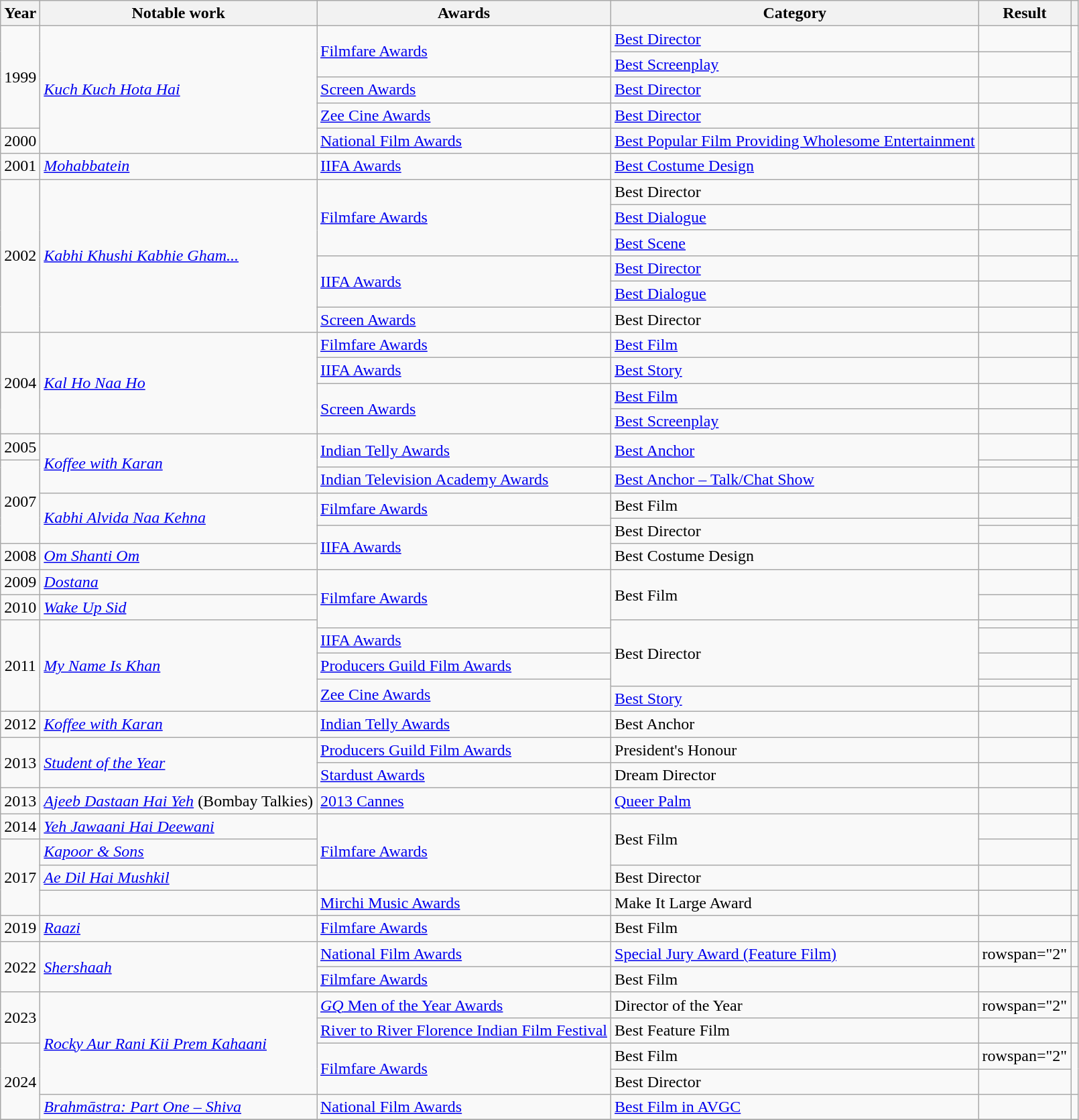<table class="wikitable plainrowheaders sortable">
<tr>
<th scope="col">Year</th>
<th scope="col">Notable work</th>
<th scope="col">Awards</th>
<th scope="col">Category</th>
<th scope="col">Result</th>
<th scope="col" class="unsortable"></th>
</tr>
<tr>
<td rowspan=4 style="text-align:center">1999</td>
<td rowspan=5><em><a href='#'>Kuch Kuch Hota Hai</a></em></td>
<td rowspan=2><a href='#'>Filmfare Awards</a></td>
<td><a href='#'>Best Director</a></td>
<td></td>
<td rowspan=2 style="text-align:center"></td>
</tr>
<tr>
<td><a href='#'>Best Screenplay</a></td>
<td></td>
</tr>
<tr>
<td><a href='#'>Screen Awards</a></td>
<td><a href='#'>Best Director</a></td>
<td></td>
<td style="text-align:center"></td>
</tr>
<tr>
<td><a href='#'>Zee Cine Awards</a></td>
<td><a href='#'>Best Director</a></td>
<td></td>
<td style="text-align:center"></td>
</tr>
<tr>
<td style="text-align:center">2000</td>
<td><a href='#'>National Film Awards</a></td>
<td><a href='#'>Best Popular Film Providing Wholesome Entertainment</a></td>
<td></td>
<td style="text-align:center"></td>
</tr>
<tr>
<td style="text-align:center">2001</td>
<td><em><a href='#'>Mohabbatein</a></em></td>
<td><a href='#'>IIFA Awards</a></td>
<td><a href='#'>Best Costume Design</a></td>
<td></td>
<td style="text-align:center"></td>
</tr>
<tr>
<td rowspan=6 style="text-align:center">2002</td>
<td rowspan=6><em><a href='#'>Kabhi Khushi Kabhie Gham...</a></em></td>
<td rowspan=3><a href='#'>Filmfare Awards</a></td>
<td>Best Director</td>
<td></td>
<td rowspan=3 style="text-align:center"></td>
</tr>
<tr>
<td><a href='#'>Best Dialogue</a></td>
<td></td>
</tr>
<tr>
<td><a href='#'>Best Scene</a></td>
<td></td>
</tr>
<tr>
<td rowspan=2><a href='#'>IIFA Awards</a></td>
<td><a href='#'>Best Director</a></td>
<td></td>
<td rowspan=2 style="text-align:center"></td>
</tr>
<tr>
<td><a href='#'>Best Dialogue</a></td>
<td></td>
</tr>
<tr>
<td rowspan=1><a href='#'>Screen Awards</a></td>
<td>Best Director</td>
<td></td>
<td style="text-align:center"></td>
</tr>
<tr>
<td rowspan=4 style="text-align:center">2004</td>
<td rowspan=4><em><a href='#'>Kal Ho Naa Ho</a></em></td>
<td><a href='#'>Filmfare Awards</a></td>
<td><a href='#'>Best Film</a></td>
<td></td>
<td style="text-align:center"></td>
</tr>
<tr>
<td><a href='#'>IIFA Awards</a></td>
<td><a href='#'>Best Story</a></td>
<td></td>
<td style="text-align:center"></td>
</tr>
<tr>
<td rowspan=2><a href='#'>Screen Awards</a></td>
<td><a href='#'>Best Film</a></td>
<td></td>
<td style="text-align:center"></td>
</tr>
<tr>
<td><a href='#'>Best Screenplay</a></td>
<td></td>
<td style="text-align:center"></td>
</tr>
<tr>
<td style="text-align:center;">2005</td>
<td rowspan=3><em><a href='#'>Koffee with Karan</a></em></td>
<td rowspan=2><a href='#'>Indian Telly Awards</a></td>
<td rowspan=2><a href='#'>Best Anchor</a></td>
<td></td>
<td style="text-align:center;"></td>
</tr>
<tr>
<td rowspan=5 style="text-align:center">2007</td>
<td></td>
<td style="text-align:center;"></td>
</tr>
<tr>
<td><a href='#'>Indian Television Academy Awards</a></td>
<td><a href='#'>Best Anchor – Talk/Chat Show</a></td>
<td></td>
<td style="text-align:center;"></td>
</tr>
<tr>
<td rowspan=3><em><a href='#'>Kabhi Alvida Naa Kehna</a></em></td>
<td rowspan=2><a href='#'>Filmfare Awards</a></td>
<td>Best Film</td>
<td></td>
<td rowspan=2 style="text-align:center"></td>
</tr>
<tr>
<td rowspan="2">Best Director</td>
<td></td>
</tr>
<tr>
<td rowspan="2"><a href='#'>IIFA Awards</a></td>
<td></td>
<td style="text-align:center"></td>
</tr>
<tr>
<td style="text-align:center">2008</td>
<td><em><a href='#'>Om Shanti Om</a></em></td>
<td>Best Costume Design</td>
<td></td>
<td></td>
</tr>
<tr>
<td style="text-align:center">2009</td>
<td><em><a href='#'>Dostana</a></em></td>
<td rowspan="3"><a href='#'>Filmfare Awards</a></td>
<td rowspan=2>Best Film</td>
<td></td>
<td style="text-align:center"></td>
</tr>
<tr>
<td style="text-align:center">2010</td>
<td><em><a href='#'>Wake Up Sid</a></em></td>
<td></td>
<td style="text-align:center"></td>
</tr>
<tr>
<td rowspan=5 style="text-align:center">2011</td>
<td rowspan=5><em><a href='#'>My Name Is Khan</a></em></td>
<td rowspan="4">Best Director</td>
<td></td>
<td style="text-align:center"></td>
</tr>
<tr>
<td><a href='#'>IIFA Awards</a></td>
<td></td>
<td style="text-align:center"></td>
</tr>
<tr>
<td><a href='#'>Producers Guild Film Awards</a></td>
<td></td>
<td style="text-align:center"></td>
</tr>
<tr>
<td rowspan=2><a href='#'>Zee Cine Awards</a></td>
<td></td>
<td rowspan=2 style="text-align:center"></td>
</tr>
<tr>
<td><a href='#'>Best Story</a></td>
<td></td>
</tr>
<tr>
<td style="text-align:center">2012</td>
<td><em><a href='#'>Koffee with Karan</a></em></td>
<td><a href='#'>Indian Telly Awards</a></td>
<td>Best Anchor</td>
<td></td>
<td style="text-align:center;"></td>
</tr>
<tr>
<td rowspan=2 style="text-align:center">2013</td>
<td rowspan=2><em><a href='#'>Student of the Year</a></em></td>
<td><a href='#'>Producers Guild Film Awards</a></td>
<td>President's Honour</td>
<td></td>
<td style="text-align:center"></td>
</tr>
<tr>
<td><a href='#'>Stardust Awards</a></td>
<td>Dream Director</td>
<td></td>
<td style="text-align:center"></td>
</tr>
<tr>
<td style="text-align:center">2013</td>
<td><em><a href='#'>Ajeeb Dastaan Hai Yeh</a></em> (Bombay Talkies)</td>
<td><a href='#'>2013 Cannes</a></td>
<td><a href='#'>Queer Palm</a></td>
<td></td>
<td style="text-align:center"></td>
</tr>
<tr>
<td style="text-align:center">2014</td>
<td><em><a href='#'>Yeh Jawaani Hai Deewani</a></em></td>
<td rowspan=3><a href='#'>Filmfare Awards</a></td>
<td rowspan=2>Best Film</td>
<td></td>
<td style="text-align:center"></td>
</tr>
<tr>
<td rowspan=3 style="text-align:center">2017</td>
<td><em><a href='#'>Kapoor & Sons</a></em></td>
<td></td>
<td rowspan=2 style="text-align:center"></td>
</tr>
<tr>
<td><em><a href='#'>Ae Dil Hai Mushkil</a></em></td>
<td>Best Director</td>
<td></td>
</tr>
<tr>
<td></td>
<td><a href='#'>Mirchi Music Awards</a></td>
<td>Make It Large Award</td>
<td></td>
<td style="text-align:center"></td>
</tr>
<tr>
<td>2019</td>
<td><em><a href='#'>Raazi</a></em></td>
<td><a href='#'>Filmfare Awards</a></td>
<td>Best Film</td>
<td></td>
<td></td>
</tr>
<tr>
<td rowspan="2">2022</td>
<td rowspan="2"><em><a href='#'>Shershaah</a></em></td>
<td><a href='#'>National Film Awards</a></td>
<td><a href='#'>Special Jury Award (Feature Film)</a></td>
<td>rowspan="2" </td>
<td></td>
</tr>
<tr>
<td><a href='#'>Filmfare Awards</a></td>
<td>Best Film</td>
<td></td>
</tr>
<tr>
<td rowspan="2">2023</td>
<td rowspan="4"><em><a href='#'>Rocky Aur Rani Kii Prem Kahaani</a></em></td>
<td><a href='#'><em>GQ</em> Men of the Year Awards</a></td>
<td>Director of the Year</td>
<td>rowspan="2" </td>
<td></td>
</tr>
<tr>
<td><a href='#'>River to River Florence Indian Film Festival</a></td>
<td>Best Feature Film</td>
<td></td>
</tr>
<tr>
<td rowspan="3">2024</td>
<td rowspan="2"><a href='#'>Filmfare Awards</a></td>
<td>Best Film</td>
<td>rowspan="2" </td>
<td rowspan="2"></td>
</tr>
<tr>
<td>Best Director</td>
</tr>
<tr>
<td><em><a href='#'>Brahmāstra: Part One – Shiva</a></em></td>
<td><a href='#'>National Film Awards</a></td>
<td><a href='#'>Best Film in AVGC</a></td>
<td></td>
<td></td>
</tr>
<tr>
</tr>
</table>
